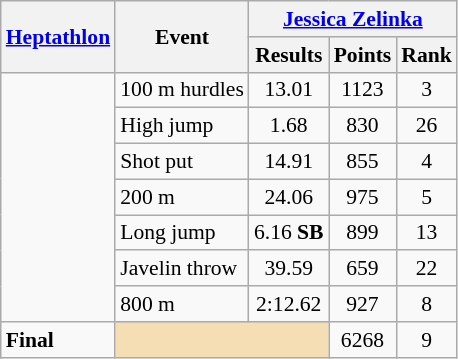<table class=wikitable style="font-size:90%">
<tr>
<th rowspan="2"><a href='#'>Heptathlon</a></th>
<th rowspan="2">Event</th>
<th colspan="3"><a href='#'>Jessica Zelinka</a></th>
</tr>
<tr>
<th>Results</th>
<th>Points</th>
<th>Rank</th>
</tr>
<tr>
<td rowspan="7"></td>
<td>100 m hurdles</td>
<td align=center>13.01</td>
<td align=center>1123</td>
<td align=center>3</td>
</tr>
<tr>
<td>High jump</td>
<td align=center>1.68</td>
<td align=center>830</td>
<td align=center>26</td>
</tr>
<tr>
<td>Shot put</td>
<td align=center>14.91</td>
<td align=center>855</td>
<td align=center>4</td>
</tr>
<tr>
<td>200 m</td>
<td align=center>24.06</td>
<td align=center>975</td>
<td align=center>5</td>
</tr>
<tr>
<td>Long jump</td>
<td align=center>6.16 <strong>SB</strong></td>
<td align=center>899</td>
<td align=center>13</td>
</tr>
<tr>
<td>Javelin throw</td>
<td align=center>39.59</td>
<td align=center>659</td>
<td align=center>22</td>
</tr>
<tr>
<td>800 m</td>
<td align=center>2:12.62</td>
<td align=center>927</td>
<td align=center>8</td>
</tr>
<tr>
<td><strong>Final</strong></td>
<td colspan="2" style="background:wheat;"></td>
<td align=center>6268</td>
<td align=center>9</td>
</tr>
</table>
